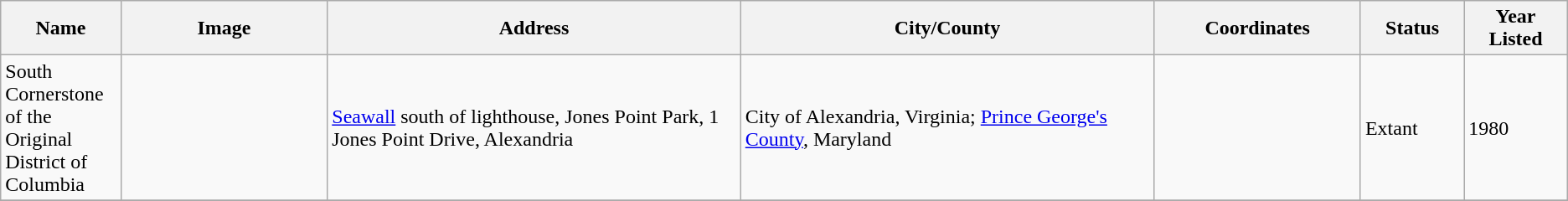<table class="wikitable" style="width:auto">
<tr>
<th style="width:2.5%"><strong>Name</strong></th>
<th style="width:10%"><strong>Image</strong></th>
<th style="width:20%"><strong>Address</strong></th>
<th style="width:20%"><strong>City/County</strong></th>
<th style="width:10%"><strong>Coordinates</strong></th>
<th style="width:5%"><strong>Status</strong></th>
<th style="width:5%"><strong>Year<br>Listed</strong></th>
</tr>
<tr>
<td>South Cornerstone of the Original District of Columbia</td>
<td><br></td>
<td><a href='#'>Seawall</a> south of lighthouse, Jones Point Park, 1 Jones Point Drive, Alexandria</td>
<td>City of Alexandria, Virginia; <a href='#'>
Prince George's County</a>, Maryland</td>
<td></td>
<td>Extant</td>
<td>1980</td>
</tr>
<tr>
</tr>
</table>
